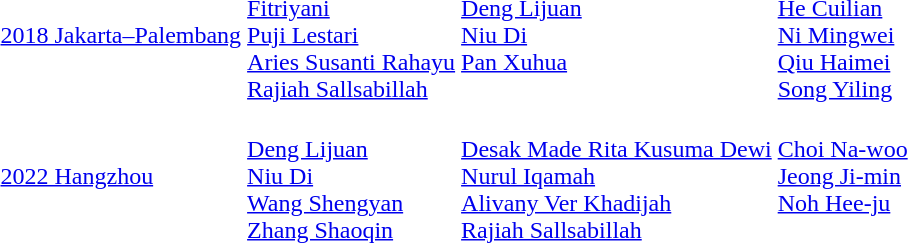<table>
<tr>
<td><a href='#'>2018 Jakarta–Palembang</a></td>
<td><br><a href='#'>Fitriyani</a><br><a href='#'>Puji Lestari</a><br><a href='#'>Aries Susanti Rahayu</a><br><a href='#'>Rajiah Sallsabillah</a></td>
<td valign=top><br><a href='#'>Deng Lijuan</a><br><a href='#'>Niu Di</a><br><a href='#'>Pan Xuhua</a></td>
<td><br><a href='#'>He Cuilian</a><br><a href='#'>Ni Mingwei</a><br><a href='#'>Qiu Haimei</a><br><a href='#'>Song Yiling</a></td>
</tr>
<tr>
<td><a href='#'>2022 Hangzhou</a></td>
<td><br><a href='#'>Deng Lijuan</a><br><a href='#'>Niu Di</a><br><a href='#'>Wang Shengyan</a><br><a href='#'>Zhang Shaoqin</a></td>
<td><br><a href='#'>Desak Made Rita Kusuma Dewi</a><br><a href='#'>Nurul Iqamah</a><br><a href='#'>Alivany Ver Khadijah</a><br><a href='#'>Rajiah Sallsabillah</a></td>
<td valign=top><br><a href='#'>Choi Na-woo</a><br><a href='#'>Jeong Ji-min</a><br><a href='#'>Noh Hee-ju</a></td>
</tr>
</table>
